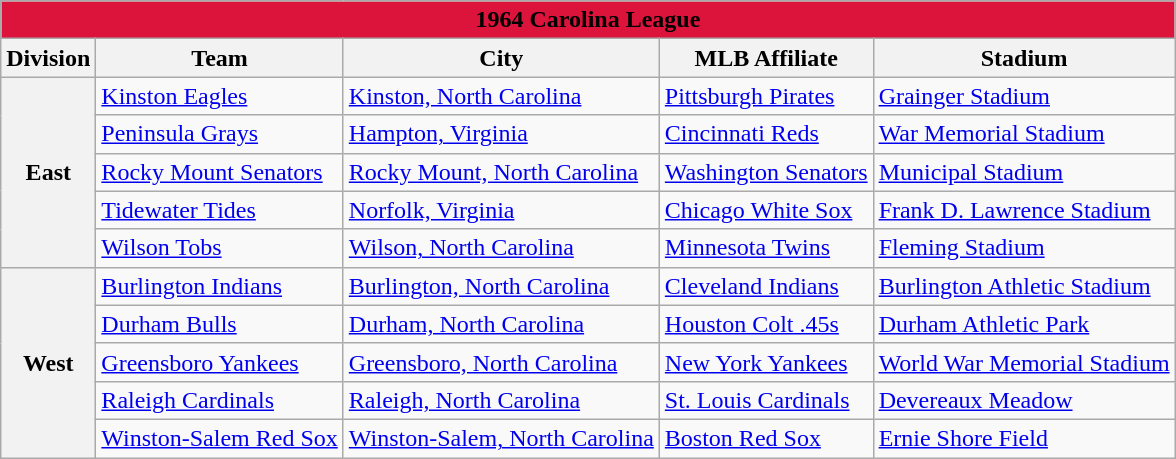<table class="wikitable" style="width:auto">
<tr>
<td bgcolor="#DC143C" align="center" colspan="7"><strong><span>1964 Carolina League</span></strong></td>
</tr>
<tr>
<th>Division</th>
<th>Team</th>
<th>City</th>
<th>MLB Affiliate</th>
<th>Stadium</th>
</tr>
<tr>
<th rowspan="5">East</th>
<td><a href='#'>Kinston Eagles</a></td>
<td><a href='#'>Kinston, North Carolina</a></td>
<td><a href='#'>Pittsburgh Pirates</a></td>
<td><a href='#'>Grainger Stadium</a></td>
</tr>
<tr>
<td><a href='#'>Peninsula Grays</a></td>
<td><a href='#'>Hampton, Virginia</a></td>
<td><a href='#'>Cincinnati Reds</a></td>
<td><a href='#'>War Memorial Stadium</a></td>
</tr>
<tr>
<td><a href='#'>Rocky Mount Senators</a></td>
<td><a href='#'>Rocky Mount, North Carolina</a></td>
<td><a href='#'>Washington Senators</a></td>
<td><a href='#'>Municipal Stadium</a></td>
</tr>
<tr>
<td><a href='#'>Tidewater Tides</a></td>
<td><a href='#'>Norfolk, Virginia</a></td>
<td><a href='#'>Chicago White Sox</a></td>
<td><a href='#'>Frank D. Lawrence Stadium</a></td>
</tr>
<tr>
<td><a href='#'>Wilson Tobs</a></td>
<td><a href='#'>Wilson, North Carolina</a></td>
<td><a href='#'>Minnesota Twins</a></td>
<td><a href='#'>Fleming Stadium</a></td>
</tr>
<tr>
<th rowspan="5">West</th>
<td><a href='#'>Burlington Indians</a></td>
<td><a href='#'>Burlington, North Carolina</a></td>
<td><a href='#'>Cleveland Indians</a></td>
<td><a href='#'>Burlington Athletic Stadium</a></td>
</tr>
<tr>
<td><a href='#'>Durham Bulls</a></td>
<td><a href='#'>Durham, North Carolina</a></td>
<td><a href='#'>Houston Colt .45s</a></td>
<td><a href='#'>Durham Athletic Park</a></td>
</tr>
<tr>
<td><a href='#'>Greensboro Yankees</a></td>
<td><a href='#'>Greensboro, North Carolina</a></td>
<td><a href='#'>New York Yankees</a></td>
<td><a href='#'>World War Memorial Stadium</a></td>
</tr>
<tr>
<td><a href='#'>Raleigh Cardinals</a></td>
<td><a href='#'>Raleigh, North Carolina</a></td>
<td><a href='#'>St. Louis Cardinals</a></td>
<td><a href='#'>Devereaux Meadow</a></td>
</tr>
<tr>
<td><a href='#'>Winston-Salem Red Sox</a></td>
<td><a href='#'>Winston-Salem, North Carolina</a></td>
<td><a href='#'>Boston Red Sox</a></td>
<td><a href='#'>Ernie Shore Field</a></td>
</tr>
</table>
